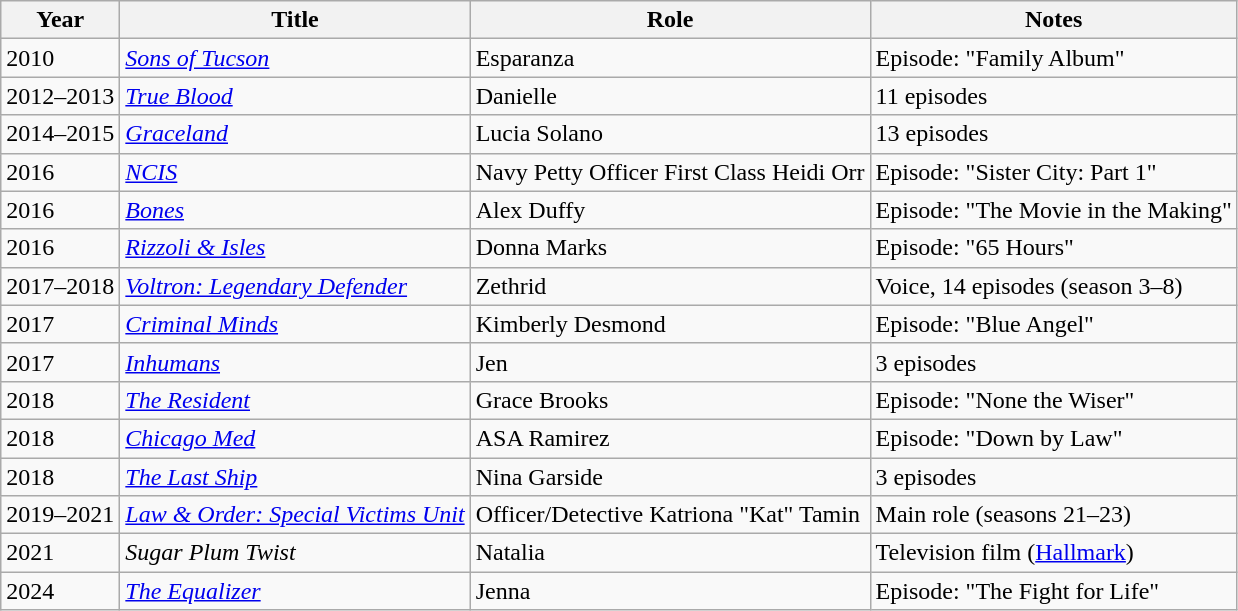<table class="wikitable sortable">
<tr>
<th>Year</th>
<th>Title</th>
<th>Role</th>
<th class="unsortable">Notes</th>
</tr>
<tr>
<td>2010</td>
<td><em><a href='#'>Sons of Tucson</a></em></td>
<td>Esparanza</td>
<td>Episode: "Family Album"</td>
</tr>
<tr>
<td>2012–2013</td>
<td><em><a href='#'>True Blood</a></em></td>
<td>Danielle</td>
<td>11 episodes</td>
</tr>
<tr>
<td>2014–2015</td>
<td><em><a href='#'>Graceland</a></em></td>
<td>Lucia Solano</td>
<td>13 episodes</td>
</tr>
<tr>
<td>2016</td>
<td><em><a href='#'>NCIS</a></em></td>
<td>Navy Petty Officer First Class Heidi Orr</td>
<td>Episode: "Sister City: Part 1"</td>
</tr>
<tr>
<td>2016</td>
<td><em><a href='#'>Bones</a></em></td>
<td>Alex Duffy</td>
<td>Episode: "The Movie in the Making"</td>
</tr>
<tr>
<td>2016</td>
<td><em><a href='#'>Rizzoli & Isles</a></em></td>
<td>Donna Marks</td>
<td>Episode: "65 Hours"</td>
</tr>
<tr>
<td>2017–2018</td>
<td><em><a href='#'>Voltron: Legendary Defender</a></em></td>
<td>Zethrid</td>
<td>Voice, 14 episodes (season 3–8)</td>
</tr>
<tr>
<td>2017</td>
<td><em><a href='#'>Criminal Minds</a></em></td>
<td>Kimberly Desmond</td>
<td>Episode: "Blue Angel"</td>
</tr>
<tr>
<td>2017</td>
<td><em><a href='#'>Inhumans</a></em></td>
<td>Jen</td>
<td>3 episodes</td>
</tr>
<tr>
<td>2018</td>
<td><em><a href='#'>The Resident </a></em></td>
<td>Grace Brooks</td>
<td>Episode: "None the Wiser"</td>
</tr>
<tr>
<td>2018</td>
<td><em><a href='#'>Chicago Med</a></em></td>
<td>ASA Ramirez</td>
<td>Episode: "Down by Law"</td>
</tr>
<tr>
<td>2018</td>
<td><em><a href='#'>The Last Ship</a></em></td>
<td>Nina Garside</td>
<td>3 episodes</td>
</tr>
<tr>
<td>2019–2021</td>
<td><em><a href='#'>Law & Order: Special Victims Unit</a></em></td>
<td>Officer/Detective Katriona "Kat" Tamin</td>
<td>Main role (seasons 21–23)</td>
</tr>
<tr>
<td>2021</td>
<td><em>Sugar Plum Twist</em></td>
<td>Natalia</td>
<td>Television film (<a href='#'>Hallmark</a>)</td>
</tr>
<tr>
<td>2024</td>
<td><em><a href='#'>The Equalizer</a></em></td>
<td>Jenna</td>
<td>Episode: "The Fight for Life"</td>
</tr>
</table>
